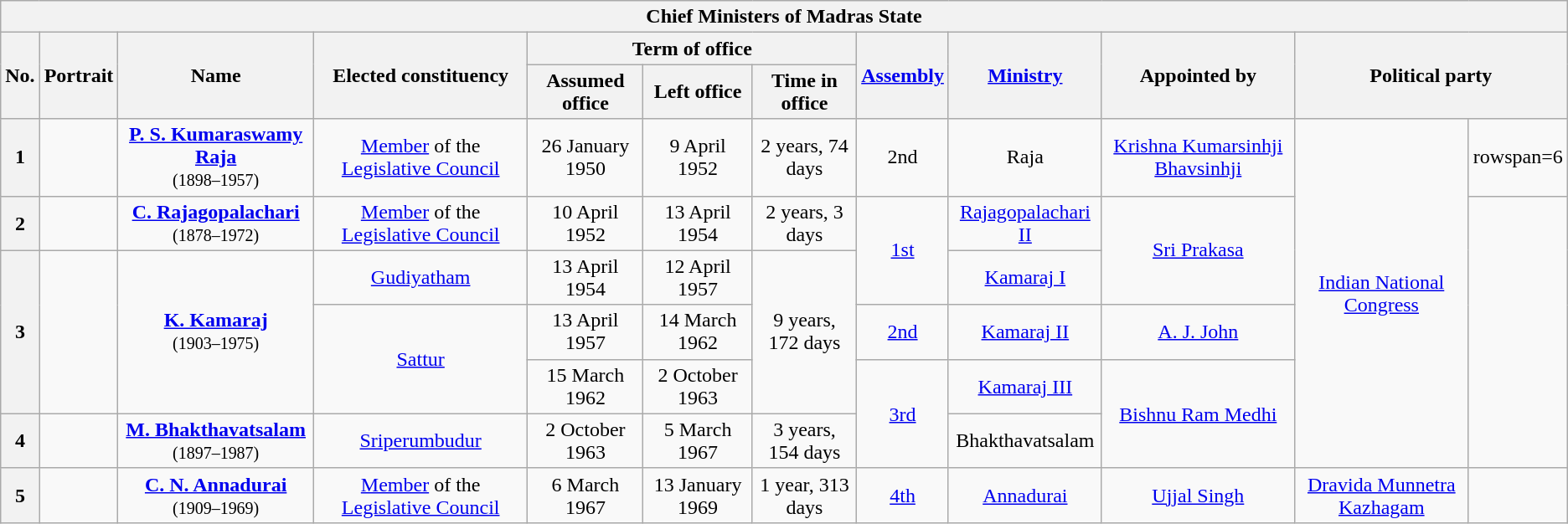<table class="wikitable sortable" style="text-align:center;">
<tr>
<th colspan=12><strong>Chief Ministers of Madras State</strong></th>
</tr>
<tr>
<th rowspan=2>No.</th>
<th rowspan=2>Portrait</th>
<th rowspan=2>Name<br><small></small></th>
<th rowspan=2>Elected constituency</th>
<th colspan=3>Term of office</th>
<th rowspan=2><a href='#'>Assembly</a><br></th>
<th rowspan=2><a href='#'>Ministry</a></th>
<th rowspan=2>Appointed by</th>
<th rowspan=2 colspan=2>Political party</th>
</tr>
<tr>
<th>Assumed office</th>
<th>Left office</th>
<th>Time in office</th>
</tr>
<tr>
<th>1</th>
<td></td>
<td><strong><a href='#'>P. S. Kumaraswamy Raja</a></strong><br><small>(1898–1957)</small></td>
<td><a href='#'>Member</a> of the <a href='#'>Legislative Council</a></td>
<td>26 January 1950</td>
<td>9 April 1952</td>
<td>2 years, 74 days</td>
<td>2nd<br></td>
<td>Raja</td>
<td><a href='#'>Krishna Kumarsinhji Bhavsinhji</a></td>
<td rowspan=6><a href='#'>Indian National Congress</a></td>
<td>rowspan=6 </td>
</tr>
<tr>
<th>2</th>
<td></td>
<td><strong><a href='#'>C. Rajagopalachari</a></strong><br><small>(1878–1972)</small></td>
<td><a href='#'>Member</a> of the <a href='#'>Legislative Council</a></td>
<td>10 April 1952</td>
<td>13 April 1954</td>
<td>2 years, 3 days</td>
<td rowspan=2><a href='#'>1st</a><br></td>
<td><a href='#'>Rajagopalachari II</a></td>
<td rowspan=2><a href='#'>Sri Prakasa</a></td>
</tr>
<tr>
<th rowspan=3>3</th>
<td rowspan=3></td>
<td rowspan=3><strong><a href='#'>K. Kamaraj</a></strong><br><small>(1903–1975)</small></td>
<td><a href='#'>Gudiyatham</a></td>
<td>13 April 1954</td>
<td>12 April 1957</td>
<td rowspan=3>9 years, 172 days</td>
<td><a href='#'>Kamaraj I</a></td>
</tr>
<tr>
<td rowspan=2><a href='#'>Sattur</a></td>
<td>13 April 1957</td>
<td>14 March 1962</td>
<td><a href='#'>2nd</a><br></td>
<td><a href='#'>Kamaraj II</a></td>
<td><a href='#'>A. J. John</a></td>
</tr>
<tr>
<td>15 March 1962</td>
<td>2 October 1963</td>
<td rowspan=2><a href='#'>3rd</a><br></td>
<td><a href='#'>Kamaraj III</a></td>
<td rowspan=2><a href='#'>Bishnu Ram Medhi</a></td>
</tr>
<tr>
<th>4</th>
<td></td>
<td><strong><a href='#'>M. Bhakthavatsalam</a></strong><br><small>(1897–1987)</small></td>
<td><a href='#'>Sriperumbudur</a></td>
<td>2 October 1963</td>
<td>5 March 1967</td>
<td>3 years, 154 days</td>
<td>Bhakthavatsalam</td>
</tr>
<tr>
<th>5</th>
<td></td>
<td><strong><a href='#'>C. N. Annadurai</a></strong><br><small>(1909–1969)</small></td>
<td><a href='#'>Member</a> of the <a href='#'>Legislative Council</a></td>
<td>6 March 1967</td>
<td>13 January 1969</td>
<td>1 year, 313 days</td>
<td><a href='#'>4th</a><br></td>
<td><a href='#'>Annadurai</a></td>
<td><a href='#'>Ujjal Singh</a></td>
<td><a href='#'>Dravida Munnetra Kazhagam</a></td>
<td></td>
</tr>
</table>
